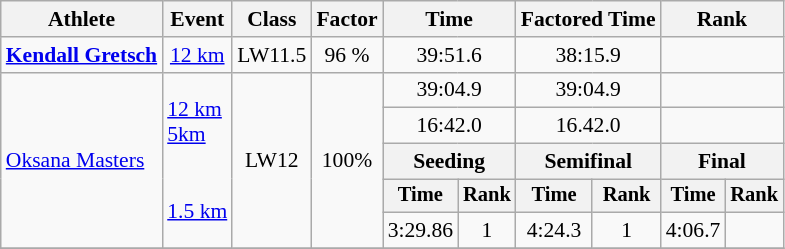<table class=wikitable style=font-size:90%;text-align:center>
<tr>
<th>Athlete</th>
<th>Event</th>
<th>Class</th>
<th>Factor</th>
<th colspan=2>Time</th>
<th colspan=2>Factored Time</th>
<th colspan=2>Rank</th>
</tr>
<tr>
<td align=left><strong><a href='#'>Kendall Gretsch</a></strong></td>
<td><a href='#'>12 km</a></td>
<td>LW11.5</td>
<td>96 %</td>
<td colspan=2>39:51.6</td>
<td colspan=2>38:15.9</td>
<td colspan=2></td>
</tr>
<tr>
<td rowspan=5 align=left><a href='#'>Oksana Masters</a></td>
<td align=left rowspan=5><a href='#'>12 km</a><br><a href='#'>5km</a><br><br><br> <a href='#'>1.5 km</a></td>
<td align=centre rowspan=5>LW12</td>
<td align=centre rowspan=5>100%</td>
<td colspan=2>39:04.9</td>
<td colspan=2>39:04.9</td>
<td colspan=2></td>
</tr>
<tr>
<td colspan=2>16:42.0</td>
<td colspan=2>16.42.0</td>
<td colspan=2></td>
</tr>
<tr>
<th colspan=2>Seeding</th>
<th colspan=2>Semifinal</th>
<th colspan=2>Final</th>
</tr>
<tr style=font-size:95%>
<th>Time</th>
<th>Rank</th>
<th>Time</th>
<th>Rank</th>
<th>Time</th>
<th>Rank</th>
</tr>
<tr>
<td>3:29.86</td>
<td>1</td>
<td>4:24.3</td>
<td>1</td>
<td>4:06.7</td>
<td></td>
</tr>
<tr>
</tr>
</table>
